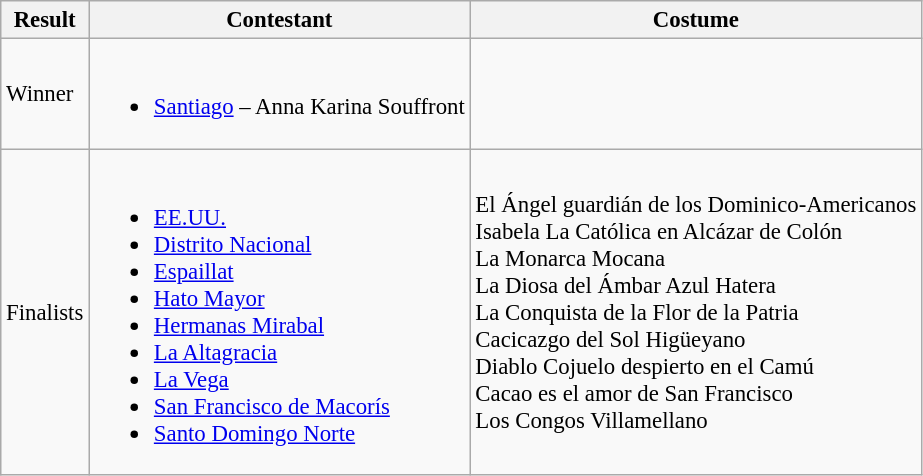<table class="wikitable sortable" style="font-size: 95%;">
<tr>
<th>Result</th>
<th>Contestant</th>
<th>Costume</th>
</tr>
<tr>
<td>Winner</td>
<td><br><ul><li><a href='#'>Santiago</a> – Anna Karina Souffront</li></ul></td>
<td></td>
</tr>
<tr>
<td>Finalists</td>
<td><br><ul><li><a href='#'>EE.UU.</a></li><li><a href='#'>Distrito Nacional</a></li><li><a href='#'>Espaillat</a></li><li><a href='#'>Hato Mayor</a></li><li><a href='#'>Hermanas Mirabal</a></li><li><a href='#'>La Altagracia</a></li><li><a href='#'>La Vega</a></li><li><a href='#'>San Francisco de Macorís</a></li><li><a href='#'>Santo Domingo Norte</a></li></ul></td>
<td>El Ángel guardián de los Dominico-Americanos<br>Isabela La Católica en Alcázar de Colón<br>La Monarca Mocana<br>La Diosa del Ámbar Azul Hatera<br>La Conquista de la Flor de la Patria<br>Cacicazgo del Sol Higüeyano<br>Diablo Cojuelo despierto en el Camú<br>Cacao es el amor de San Francisco<br>Los Congos Villamellano<br></td>
</tr>
</table>
